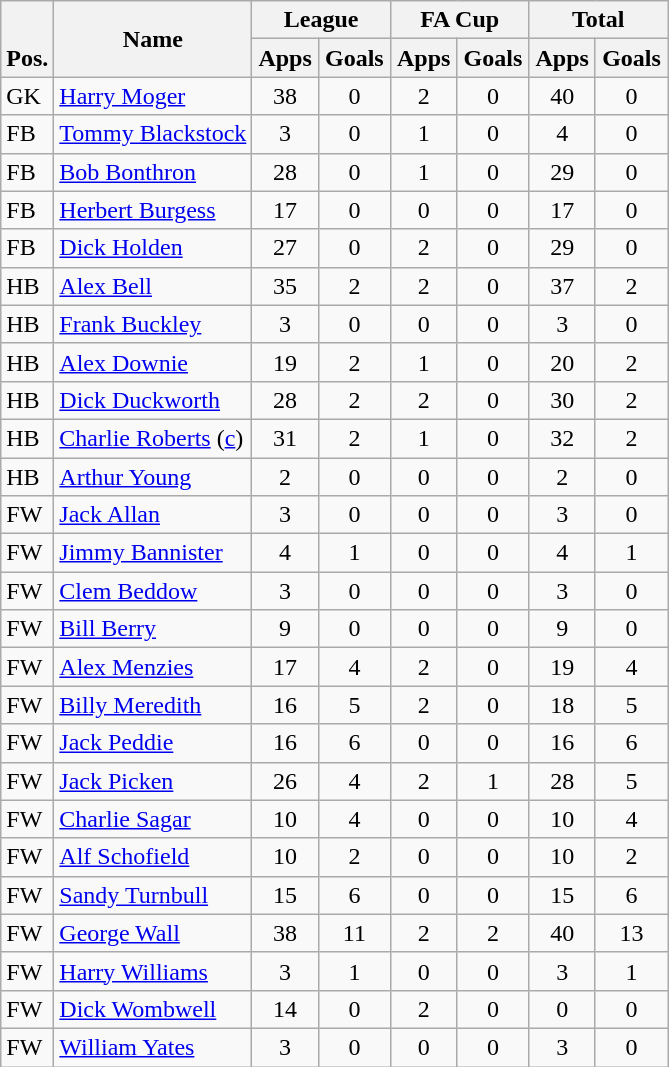<table class="wikitable" style="text-align:center">
<tr>
<th rowspan="2" valign="bottom">Pos.</th>
<th rowspan="2">Name</th>
<th colspan="2" width="85">League</th>
<th colspan="2" width="85">FA Cup</th>
<th colspan="2" width="85">Total</th>
</tr>
<tr>
<th>Apps</th>
<th>Goals</th>
<th>Apps</th>
<th>Goals</th>
<th>Apps</th>
<th>Goals</th>
</tr>
<tr>
<td align="left">GK</td>
<td align="left"> <a href='#'>Harry Moger</a></td>
<td>38</td>
<td>0</td>
<td>2</td>
<td>0</td>
<td>40</td>
<td>0</td>
</tr>
<tr>
<td align="left">FB</td>
<td align="left"> <a href='#'>Tommy Blackstock</a></td>
<td>3</td>
<td>0</td>
<td>1</td>
<td>0</td>
<td>4</td>
<td>0</td>
</tr>
<tr>
<td align="left">FB</td>
<td align="left"> <a href='#'>Bob Bonthron</a></td>
<td>28</td>
<td>0</td>
<td>1</td>
<td>0</td>
<td>29</td>
<td>0</td>
</tr>
<tr>
<td align="left">FB</td>
<td align="left"> <a href='#'>Herbert Burgess</a></td>
<td>17</td>
<td>0</td>
<td>0</td>
<td>0</td>
<td>17</td>
<td>0</td>
</tr>
<tr>
<td align="left">FB</td>
<td align="left"> <a href='#'>Dick Holden</a></td>
<td>27</td>
<td>0</td>
<td>2</td>
<td>0</td>
<td>29</td>
<td>0</td>
</tr>
<tr>
<td align="left">HB</td>
<td align="left"> <a href='#'>Alex Bell</a></td>
<td>35</td>
<td>2</td>
<td>2</td>
<td>0</td>
<td>37</td>
<td>2</td>
</tr>
<tr>
<td align="left">HB</td>
<td align="left"> <a href='#'>Frank Buckley</a></td>
<td>3</td>
<td>0</td>
<td>0</td>
<td>0</td>
<td>3</td>
<td>0</td>
</tr>
<tr>
<td align="left">HB</td>
<td align="left"> <a href='#'>Alex Downie</a></td>
<td>19</td>
<td>2</td>
<td>1</td>
<td>0</td>
<td>20</td>
<td>2</td>
</tr>
<tr>
<td align="left">HB</td>
<td align="left"> <a href='#'>Dick Duckworth</a></td>
<td>28</td>
<td>2</td>
<td>2</td>
<td>0</td>
<td>30</td>
<td>2</td>
</tr>
<tr>
<td align="left">HB</td>
<td align="left"> <a href='#'>Charlie Roberts</a> (<a href='#'>c</a>)</td>
<td>31</td>
<td>2</td>
<td>1</td>
<td>0</td>
<td>32</td>
<td>2</td>
</tr>
<tr>
<td align="left">HB</td>
<td align="left"> <a href='#'>Arthur Young</a></td>
<td>2</td>
<td>0</td>
<td>0</td>
<td>0</td>
<td>2</td>
<td>0</td>
</tr>
<tr>
<td align="left">FW</td>
<td align="left"> <a href='#'>Jack Allan</a></td>
<td>3</td>
<td>0</td>
<td>0</td>
<td>0</td>
<td>3</td>
<td>0</td>
</tr>
<tr>
<td align="left">FW</td>
<td align="left"> <a href='#'>Jimmy Bannister</a></td>
<td>4</td>
<td>1</td>
<td>0</td>
<td>0</td>
<td>4</td>
<td>1</td>
</tr>
<tr>
<td align="left">FW</td>
<td align="left"> <a href='#'>Clem Beddow</a></td>
<td>3</td>
<td>0</td>
<td>0</td>
<td>0</td>
<td>3</td>
<td>0</td>
</tr>
<tr>
<td align="left">FW</td>
<td align="left"> <a href='#'>Bill Berry</a></td>
<td>9</td>
<td>0</td>
<td>0</td>
<td>0</td>
<td>9</td>
<td>0</td>
</tr>
<tr>
<td align="left">FW</td>
<td align="left"> <a href='#'>Alex Menzies</a></td>
<td>17</td>
<td>4</td>
<td>2</td>
<td>0</td>
<td>19</td>
<td>4</td>
</tr>
<tr>
<td align="left">FW</td>
<td align="left"> <a href='#'>Billy Meredith</a></td>
<td>16</td>
<td>5</td>
<td>2</td>
<td>0</td>
<td>18</td>
<td>5</td>
</tr>
<tr>
<td align="left">FW</td>
<td align="left"> <a href='#'>Jack Peddie</a></td>
<td>16</td>
<td>6</td>
<td>0</td>
<td>0</td>
<td>16</td>
<td>6</td>
</tr>
<tr>
<td align="left">FW</td>
<td align="left"> <a href='#'>Jack Picken</a></td>
<td>26</td>
<td>4</td>
<td>2</td>
<td>1</td>
<td>28</td>
<td>5</td>
</tr>
<tr>
<td align="left">FW</td>
<td align="left"> <a href='#'>Charlie Sagar</a></td>
<td>10</td>
<td>4</td>
<td>0</td>
<td>0</td>
<td>10</td>
<td>4</td>
</tr>
<tr>
<td align="left">FW</td>
<td align="left"> <a href='#'>Alf Schofield</a></td>
<td>10</td>
<td>2</td>
<td>0</td>
<td>0</td>
<td>10</td>
<td>2</td>
</tr>
<tr>
<td align="left">FW</td>
<td align="left"> <a href='#'>Sandy Turnbull</a></td>
<td>15</td>
<td>6</td>
<td>0</td>
<td>0</td>
<td>15</td>
<td>6</td>
</tr>
<tr>
<td align="left">FW</td>
<td align="left"> <a href='#'>George Wall</a></td>
<td>38</td>
<td>11</td>
<td>2</td>
<td>2</td>
<td>40</td>
<td>13</td>
</tr>
<tr>
<td align="left">FW</td>
<td align="left"> <a href='#'>Harry Williams</a></td>
<td>3</td>
<td>1</td>
<td>0</td>
<td>0</td>
<td>3</td>
<td>1</td>
</tr>
<tr>
<td align="left">FW</td>
<td align="left"> <a href='#'>Dick Wombwell</a></td>
<td>14</td>
<td>0</td>
<td>2</td>
<td>0</td>
<td>0</td>
<td>0</td>
</tr>
<tr>
<td align="left">FW</td>
<td align="left"> <a href='#'>William Yates</a></td>
<td>3</td>
<td>0</td>
<td>0</td>
<td>0</td>
<td>3</td>
<td>0</td>
</tr>
</table>
